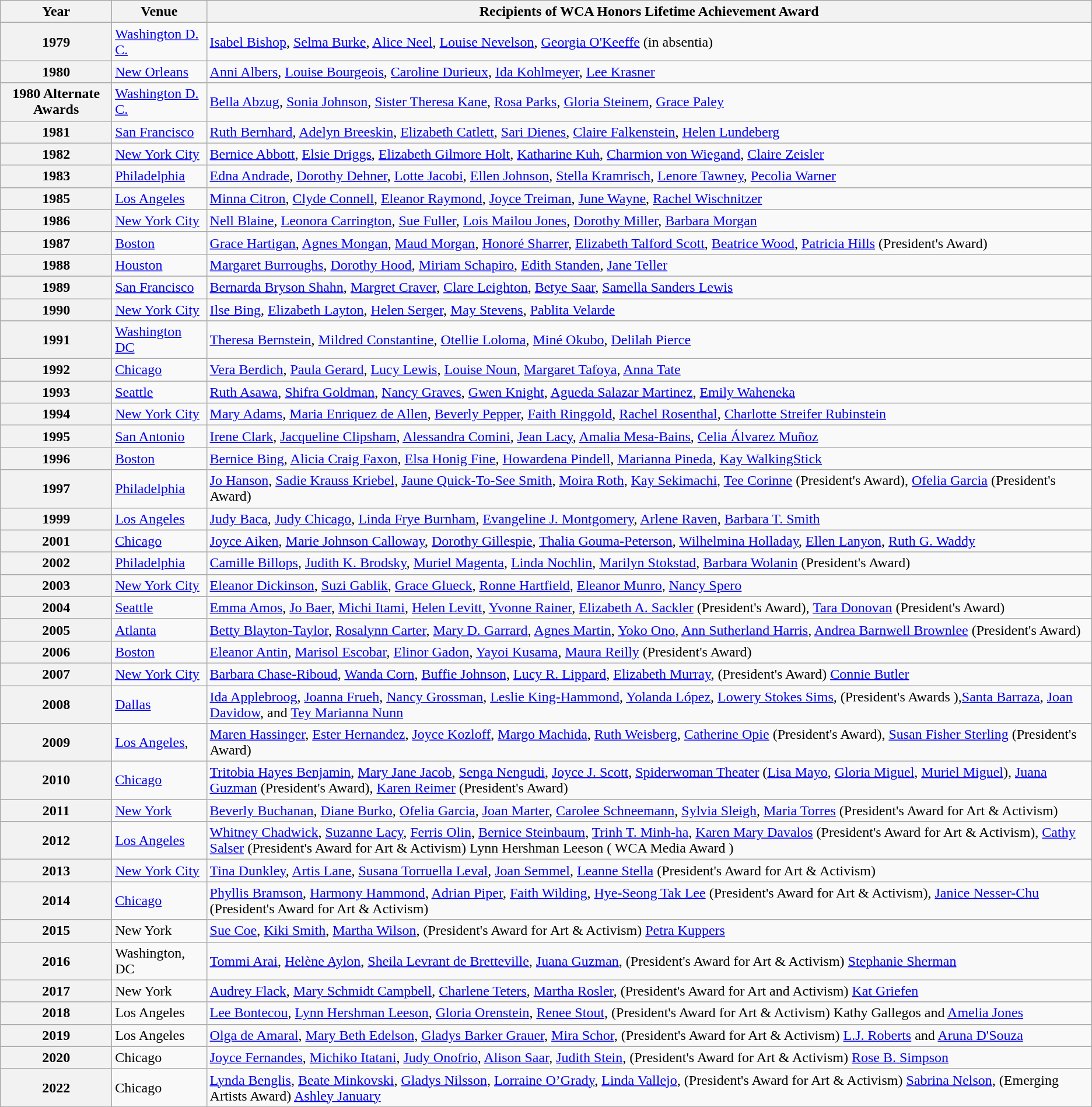<table class="wikitable">
<tr>
<th>Year</th>
<th>Venue</th>
<th>Recipients of WCA Honors Lifetime Achievement Award </th>
</tr>
<tr>
<th scope="row">1979</th>
<td><a href='#'>Washington D. C.</a></td>
<td><a href='#'>Isabel Bishop</a>, <a href='#'>Selma Burke</a>, <a href='#'>Alice Neel</a>, <a href='#'>Louise Nevelson</a>, <a href='#'>Georgia O'Keeffe</a> (in absentia)</td>
</tr>
<tr>
<th scope="row">1980</th>
<td><a href='#'>New Orleans</a></td>
<td><a href='#'>Anni Albers</a>, <a href='#'>Louise Bourgeois</a>, <a href='#'>Caroline Durieux</a>, <a href='#'>Ida Kohlmeyer</a>, <a href='#'>Lee Krasner</a></td>
</tr>
<tr>
<th scope="row">1980 Alternate Awards</th>
<td><a href='#'>Washington D. C.</a></td>
<td><a href='#'>Bella Abzug</a>, <a href='#'>Sonia Johnson</a>, <a href='#'>Sister Theresa Kane</a>, <a href='#'>Rosa Parks</a>, <a href='#'>Gloria Steinem</a>, <a href='#'>Grace Paley</a></td>
</tr>
<tr>
<th scope="row">1981</th>
<td><a href='#'>San Francisco</a></td>
<td><a href='#'>Ruth Bernhard</a>, <a href='#'>Adelyn Breeskin</a>, <a href='#'>Elizabeth Catlett</a>, <a href='#'>Sari Dienes</a>, <a href='#'>Claire Falkenstein</a>, <a href='#'>Helen Lundeberg</a></td>
</tr>
<tr>
<th scope="row">1982</th>
<td><a href='#'>New York City</a></td>
<td><a href='#'>Bernice Abbott</a>, <a href='#'>Elsie Driggs</a>, <a href='#'>Elizabeth Gilmore Holt</a>, <a href='#'>Katharine Kuh</a>, <a href='#'>Charmion von Wiegand</a>, <a href='#'>Claire Zeisler</a></td>
</tr>
<tr>
<th scope="row">1983</th>
<td><a href='#'>Philadelphia</a></td>
<td><a href='#'>Edna Andrade</a>, <a href='#'>Dorothy Dehner</a>, <a href='#'>Lotte Jacobi</a>, <a href='#'>Ellen Johnson</a>, <a href='#'>Stella Kramrisch</a>, <a href='#'>Lenore Tawney</a>, <a href='#'>Pecolia Warner</a></td>
</tr>
<tr>
<th scope="row">1985</th>
<td><a href='#'>Los Angeles</a></td>
<td><a href='#'>Minna Citron</a>, <a href='#'>Clyde Connell</a>, <a href='#'>Eleanor Raymond</a>, <a href='#'>Joyce Treiman</a>, <a href='#'>June Wayne</a>, <a href='#'>Rachel Wischnitzer</a></td>
</tr>
<tr>
<th scope="row">1986</th>
<td><a href='#'>New York City</a></td>
<td><a href='#'>Nell Blaine</a>, <a href='#'>Leonora Carrington</a>, <a href='#'>Sue Fuller</a>, <a href='#'>Lois Mailou Jones</a>, <a href='#'>Dorothy Miller</a>, <a href='#'>Barbara Morgan</a></td>
</tr>
<tr>
<th scope="row">1987</th>
<td><a href='#'>Boston</a></td>
<td><a href='#'>Grace Hartigan</a>, <a href='#'>Agnes Mongan</a>, <a href='#'>Maud Morgan</a>, <a href='#'>Honoré Sharrer</a>, <a href='#'>Elizabeth Talford Scott</a>, <a href='#'>Beatrice Wood</a>, <a href='#'>Patricia Hills</a> (President's Award)</td>
</tr>
<tr>
<th scope="row">1988</th>
<td><a href='#'>Houston</a></td>
<td><a href='#'>Margaret Burroughs</a>, <a href='#'>Dorothy Hood</a>, <a href='#'>Miriam Schapiro</a>, <a href='#'>Edith Standen</a>, <a href='#'>Jane Teller</a></td>
</tr>
<tr>
<th scope="row">1989</th>
<td><a href='#'>San Francisco</a></td>
<td><a href='#'>Bernarda Bryson Shahn</a>, <a href='#'>Margret Craver</a>, <a href='#'>Clare Leighton</a>, <a href='#'>Betye Saar</a>, <a href='#'>Samella Sanders Lewis</a></td>
</tr>
<tr>
<th scope="row">1990</th>
<td><a href='#'>New York City</a></td>
<td><a href='#'>Ilse Bing</a>, <a href='#'>Elizabeth Layton</a>, <a href='#'>Helen Serger</a>, <a href='#'>May Stevens</a>, <a href='#'>Pablita Velarde</a></td>
</tr>
<tr>
<th scope="row">1991</th>
<td><a href='#'>Washington DC</a></td>
<td><a href='#'>Theresa Bernstein</a>, <a href='#'>Mildred Constantine</a>, <a href='#'>Otellie Loloma</a>, <a href='#'>Miné Okubo</a>, <a href='#'>Delilah Pierce</a></td>
</tr>
<tr>
<th scope="row">1992</th>
<td><a href='#'>Chicago</a></td>
<td><a href='#'>Vera Berdich</a>, <a href='#'>Paula Gerard</a>, <a href='#'>Lucy Lewis</a>, <a href='#'>Louise Noun</a>, <a href='#'>Margaret Tafoya</a>, <a href='#'>Anna Tate</a></td>
</tr>
<tr>
<th scope="row">1993</th>
<td><a href='#'>Seattle</a></td>
<td><a href='#'>Ruth Asawa</a>, <a href='#'>Shifra Goldman</a>, <a href='#'>Nancy Graves</a>, <a href='#'>Gwen Knight</a>, <a href='#'>Agueda Salazar Martinez</a>, <a href='#'>Emily Waheneka</a></td>
</tr>
<tr>
<th scope="row">1994</th>
<td><a href='#'>New York City</a></td>
<td><a href='#'>Mary Adams</a>, <a href='#'>Maria Enriquez de Allen</a>, <a href='#'>Beverly Pepper</a>, <a href='#'>Faith Ringgold</a>, <a href='#'>Rachel Rosenthal</a>, <a href='#'>Charlotte Streifer Rubinstein</a></td>
</tr>
<tr>
<th scope="row">1995</th>
<td><a href='#'>San Antonio</a></td>
<td><a href='#'>Irene Clark</a>, <a href='#'>Jacqueline Clipsham</a>, <a href='#'>Alessandra Comini</a>, <a href='#'>Jean Lacy</a>, <a href='#'>Amalia Mesa-Bains</a>, <a href='#'>Celia Álvarez Muñoz</a></td>
</tr>
<tr>
<th scope="row">1996</th>
<td><a href='#'>Boston</a></td>
<td><a href='#'>Bernice Bing</a>, <a href='#'>Alicia Craig Faxon</a>, <a href='#'>Elsa Honig Fine</a>, <a href='#'>Howardena Pindell</a>, <a href='#'>Marianna Pineda</a>, <a href='#'>Kay WalkingStick</a></td>
</tr>
<tr>
<th scope="row">1997</th>
<td><a href='#'>Philadelphia</a></td>
<td><a href='#'>Jo Hanson</a>, <a href='#'>Sadie Krauss Kriebel</a>, <a href='#'>Jaune Quick-To-See Smith</a>, <a href='#'>Moira Roth</a>, <a href='#'>Kay Sekimachi</a>, <a href='#'>Tee Corinne</a> (President's Award), <a href='#'>Ofelia Garcia</a> (President's Award)</td>
</tr>
<tr>
<th scope="row">1999</th>
<td><a href='#'>Los Angeles</a></td>
<td><a href='#'>Judy Baca</a>, <a href='#'>Judy Chicago</a>, <a href='#'>Linda Frye Burnham</a>, <a href='#'>Evangeline J. Montgomery</a>, <a href='#'>Arlene Raven</a>,  <a href='#'>Barbara T. Smith</a></td>
</tr>
<tr>
<th scope="row">2001</th>
<td><a href='#'>Chicago</a></td>
<td><a href='#'>Joyce Aiken</a>, <a href='#'>Marie Johnson Calloway</a>, <a href='#'>Dorothy Gillespie</a>, <a href='#'>Thalia Gouma-Peterson</a>, <a href='#'>Wilhelmina Holladay</a>, <a href='#'>Ellen Lanyon</a>,  <a href='#'>Ruth G. Waddy</a></td>
</tr>
<tr>
<th scope="row">2002</th>
<td><a href='#'>Philadelphia</a></td>
<td><a href='#'>Camille Billops</a>, <a href='#'>Judith K. Brodsky</a>, <a href='#'>Muriel Magenta</a>, <a href='#'>Linda Nochlin</a>, <a href='#'>Marilyn Stokstad</a>, <a href='#'>Barbara Wolanin</a> (President's Award)</td>
</tr>
<tr>
<th scope="row">2003</th>
<td><a href='#'>New York City</a></td>
<td><a href='#'>Eleanor Dickinson</a>, <a href='#'>Suzi Gablik</a>, <a href='#'>Grace Glueck</a>, <a href='#'>Ronne Hartfield</a>, <a href='#'>Eleanor Munro</a>, <a href='#'>Nancy Spero</a></td>
</tr>
<tr>
<th scope="row">2004</th>
<td><a href='#'>Seattle</a></td>
<td><a href='#'>Emma Amos</a>, <a href='#'>Jo Baer</a>, <a href='#'>Michi Itami</a>, <a href='#'>Helen Levitt</a>, <a href='#'>Yvonne Rainer</a>, <a href='#'>Elizabeth A. Sackler</a> (President's Award), <a href='#'>Tara Donovan</a> (President's Award)</td>
</tr>
<tr>
<th scope="row">2005</th>
<td><a href='#'>Atlanta</a></td>
<td><a href='#'>Betty Blayton-Taylor</a>, <a href='#'>Rosalynn Carter</a>, <a href='#'>Mary D. Garrard</a>, <a href='#'>Agnes Martin</a>,  <a href='#'>Yoko Ono</a>, <a href='#'>Ann Sutherland Harris</a>, <a href='#'>Andrea Barnwell Brownlee</a> (President's Award)</td>
</tr>
<tr>
<th scope="row">2006</th>
<td><a href='#'>Boston</a></td>
<td><a href='#'>Eleanor Antin</a>, <a href='#'>Marisol Escobar</a>, <a href='#'>Elinor Gadon</a>, <a href='#'>Yayoi Kusama</a>, <a href='#'>Maura Reilly</a> (President's Award)</td>
</tr>
<tr>
<th scope="row">2007</th>
<td><a href='#'>New York City</a></td>
<td><a href='#'>Barbara Chase-Riboud</a>, <a href='#'>Wanda Corn</a>, <a href='#'>Buffie Johnson</a>, <a href='#'>Lucy R. Lippard</a>, <a href='#'>Elizabeth Murray</a>, (President's Award) <a href='#'>Connie Butler</a></td>
</tr>
<tr>
<th scope="row">2008</th>
<td><a href='#'>Dallas</a></td>
<td><a href='#'>Ida Applebroog</a>, <a href='#'>Joanna Frueh</a>, <a href='#'>Nancy Grossman</a>, <a href='#'>Leslie King-Hammond</a>, <a href='#'>Yolanda López</a>, <a href='#'>Lowery Stokes Sims</a>, (President's Awards ),<a href='#'>Santa Barraza</a>, <a href='#'>Joan Davidow</a>, and <a href='#'>Tey Marianna Nunn</a></td>
</tr>
<tr>
<th scope="row">2009</th>
<td><a href='#'>Los Angeles</a>,</td>
<td><a href='#'>Maren Hassinger</a>, <a href='#'>Ester Hernandez</a>, <a href='#'>Joyce Kozloff</a>, <a href='#'>Margo Machida</a>, <a href='#'>Ruth Weisberg</a>, <a href='#'>Catherine Opie</a> (President's Award), <a href='#'>Susan Fisher Sterling</a> (President's Award)</td>
</tr>
<tr>
<th scope="row">2010</th>
<td><a href='#'>Chicago</a></td>
<td><a href='#'>Tritobia Hayes Benjamin</a>, <a href='#'>Mary Jane Jacob</a>, <a href='#'>Senga Nengudi</a>, <a href='#'>Joyce J. Scott</a>, <a href='#'>Spiderwoman Theater</a> (<a href='#'>Lisa Mayo</a>, <a href='#'>Gloria Miguel</a>, <a href='#'>Muriel Miguel</a>), <a href='#'>Juana Guzman</a> (President's Award), <a href='#'>Karen Reimer</a> (President's Award)</td>
</tr>
<tr>
<th scope="row">2011</th>
<td><a href='#'>New York</a></td>
<td><a href='#'>Beverly Buchanan</a>, <a href='#'>Diane Burko</a>, <a href='#'>Ofelia Garcia</a>, <a href='#'>Joan Marter</a>, <a href='#'>Carolee Schneemann</a>, <a href='#'>Sylvia Sleigh</a>, <a href='#'>Maria Torres</a> (President's Award for Art & Activism)</td>
</tr>
<tr>
<th scope="row">2012</th>
<td><a href='#'>Los Angeles</a></td>
<td><a href='#'>Whitney Chadwick</a>, <a href='#'>Suzanne Lacy</a>, <a href='#'>Ferris Olin</a>, <a href='#'>Bernice Steinbaum</a>, <a href='#'>Trinh T. Minh-ha</a>, <a href='#'>Karen Mary Davalos</a> (President's Award for Art & Activism), <a href='#'>Cathy Salser</a> (President's Award for Art & Activism) Lynn Hershman Leeson ( WCA Media Award )</td>
</tr>
<tr>
<th scope="row">2013</th>
<td><a href='#'>New York City</a></td>
<td><a href='#'>Tina Dunkley</a>, <a href='#'>Artis Lane</a>, <a href='#'>Susana Torruella Leval</a>, <a href='#'>Joan Semmel</a>, <a href='#'>Leanne Stella</a> (President's Award for Art & Activism)</td>
</tr>
<tr>
<th scope="row">2014</th>
<td><a href='#'>Chicago</a></td>
<td><a href='#'>Phyllis Bramson</a>, <a href='#'>Harmony Hammond</a>, <a href='#'>Adrian Piper</a>, <a href='#'>Faith Wilding</a>, <a href='#'>Hye-Seong Tak Lee</a> (President's Award for Art & Activism), <a href='#'>Janice Nesser-Chu</a>  (President's Award for Art & Activism)</td>
</tr>
<tr>
<th scope="row">2015</th>
<td>New York</td>
<td><a href='#'>Sue Coe</a>, <a href='#'>Kiki Smith</a>, <a href='#'>Martha Wilson</a>, (President's Award for Art & Activism) <a href='#'>Petra Kuppers</a></td>
</tr>
<tr>
<th scope="row">2016</th>
<td>Washington, DC</td>
<td><a href='#'>Tommi Arai</a>, <a href='#'>Helène Aylon</a>, <a href='#'>Sheila Levrant de Bretteville</a>, <a href='#'>Juana Guzman</a>, (President's Award for Art & Activism) <a href='#'>Stephanie Sherman</a></td>
</tr>
<tr>
<th>2017</th>
<td>New York</td>
<td><a href='#'>Audrey Flack</a>, <a href='#'>Mary Schmidt Campbell</a>, <a href='#'>Charlene Teters</a>, <a href='#'>Martha Rosler</a>, (President's Award for Art and Activism) <a href='#'>Kat Griefen</a></td>
</tr>
<tr>
<th>2018</th>
<td>Los Angeles</td>
<td><a href='#'>Lee Bontecou</a>, <a href='#'>Lynn Hershman Leeson</a>, <a href='#'>Gloria Orenstein</a>, <a href='#'>Renee Stout</a>, (President's Award for Art & Activism) Kathy Gallegos and <a href='#'>Amelia Jones</a></td>
</tr>
<tr>
<th>2019</th>
<td>Los Angeles</td>
<td><a href='#'>Olga de Amaral</a>, <a href='#'>Mary Beth Edelson</a>, <a href='#'>Gladys Barker Grauer</a>, <a href='#'>Mira Schor</a>, (President's Award for Art & Activism) <a href='#'>L.J. Roberts</a> and <a href='#'>Aruna D'Souza</a></td>
</tr>
<tr>
<th>2020</th>
<td>Chicago</td>
<td><a href='#'>Joyce Fernandes</a>, <a href='#'>Michiko Itatani</a>, <a href='#'>Judy Onofrio</a>, <a href='#'>Alison Saar</a>, <a href='#'>Judith Stein</a>, (President's Award for Art & Activism) <a href='#'>Rose B. Simpson</a></td>
</tr>
<tr>
<th>2022</th>
<td>Chicago</td>
<td><a href='#'>Lynda Benglis</a>, <a href='#'>Beate Minkovski</a>, <a href='#'>Gladys Nilsson</a>, <a href='#'>Lorraine O’Grady</a>, <a href='#'>Linda Vallejo</a>, (President's Award for Art & Activism) <a href='#'>Sabrina Nelson</a>, (Emerging Artists Award) <a href='#'>Ashley January</a></td>
</tr>
</table>
